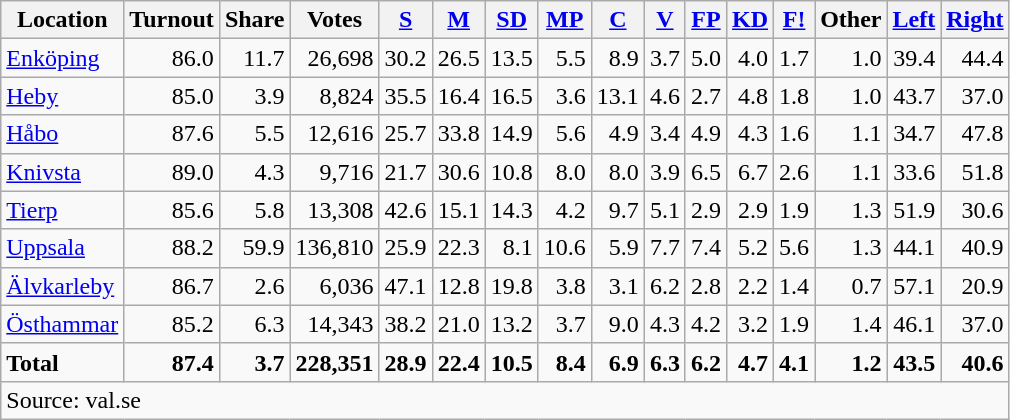<table class="wikitable sortable" style=text-align:right>
<tr>
<th>Location</th>
<th>Turnout</th>
<th>Share</th>
<th>Votes</th>
<th><a href='#'>S</a></th>
<th><a href='#'>M</a></th>
<th><a href='#'>SD</a></th>
<th><a href='#'>MP</a></th>
<th><a href='#'>C</a></th>
<th><a href='#'>V</a></th>
<th><a href='#'>FP</a></th>
<th><a href='#'>KD</a></th>
<th><a href='#'>F!</a></th>
<th>Other</th>
<th><a href='#'>Left</a></th>
<th><a href='#'>Right</a></th>
</tr>
<tr>
<td align=left><a href='#'>Enköping</a></td>
<td>86.0</td>
<td>11.7</td>
<td>26,698</td>
<td>30.2</td>
<td>26.5</td>
<td>13.5</td>
<td>5.5</td>
<td>8.9</td>
<td>3.7</td>
<td>5.0</td>
<td>4.0</td>
<td>1.7</td>
<td>1.0</td>
<td>39.4</td>
<td>44.4</td>
</tr>
<tr>
<td align=left><a href='#'>Heby</a></td>
<td>85.0</td>
<td>3.9</td>
<td>8,824</td>
<td>35.5</td>
<td>16.4</td>
<td>16.5</td>
<td>3.6</td>
<td>13.1</td>
<td>4.6</td>
<td>2.7</td>
<td>4.8</td>
<td>1.8</td>
<td>1.0</td>
<td>43.7</td>
<td>37.0</td>
</tr>
<tr>
<td align=left><a href='#'>Håbo</a></td>
<td>87.6</td>
<td>5.5</td>
<td>12,616</td>
<td>25.7</td>
<td>33.8</td>
<td>14.9</td>
<td>5.6</td>
<td>4.9</td>
<td>3.4</td>
<td>4.9</td>
<td>4.3</td>
<td>1.6</td>
<td>1.1</td>
<td>34.7</td>
<td>47.8</td>
</tr>
<tr>
<td align=left><a href='#'>Knivsta</a></td>
<td>89.0</td>
<td>4.3</td>
<td>9,716</td>
<td>21.7</td>
<td>30.6</td>
<td>10.8</td>
<td>8.0</td>
<td>8.0</td>
<td>3.9</td>
<td>6.5</td>
<td>6.7</td>
<td>2.6</td>
<td>1.1</td>
<td>33.6</td>
<td>51.8</td>
</tr>
<tr>
<td align=left><a href='#'>Tierp</a></td>
<td>85.6</td>
<td>5.8</td>
<td>13,308</td>
<td>42.6</td>
<td>15.1</td>
<td>14.3</td>
<td>4.2</td>
<td>9.7</td>
<td>5.1</td>
<td>2.9</td>
<td>2.9</td>
<td>1.9</td>
<td>1.3</td>
<td>51.9</td>
<td>30.6</td>
</tr>
<tr>
<td align=left><a href='#'>Uppsala</a></td>
<td>88.2</td>
<td>59.9</td>
<td>136,810</td>
<td>25.9</td>
<td>22.3</td>
<td>8.1</td>
<td>10.6</td>
<td>5.9</td>
<td>7.7</td>
<td>7.4</td>
<td>5.2</td>
<td>5.6</td>
<td>1.3</td>
<td>44.1</td>
<td>40.9</td>
</tr>
<tr>
<td align=left><a href='#'>Älvkarleby</a></td>
<td>86.7</td>
<td>2.6</td>
<td>6,036</td>
<td>47.1</td>
<td>12.8</td>
<td>19.8</td>
<td>3.8</td>
<td>3.1</td>
<td>6.2</td>
<td>2.8</td>
<td>2.2</td>
<td>1.4</td>
<td>0.7</td>
<td>57.1</td>
<td>20.9</td>
</tr>
<tr>
<td align=left><a href='#'>Östhammar</a></td>
<td>85.2</td>
<td>6.3</td>
<td>14,343</td>
<td>38.2</td>
<td>21.0</td>
<td>13.2</td>
<td>3.7</td>
<td>9.0</td>
<td>4.3</td>
<td>4.2</td>
<td>3.2</td>
<td>1.9</td>
<td>1.4</td>
<td>46.1</td>
<td>37.0</td>
</tr>
<tr>
<td align=left><strong>Total</strong></td>
<td><strong>87.4</strong></td>
<td><strong>3.7</strong></td>
<td><strong>228,351</strong></td>
<td><strong>28.9</strong></td>
<td><strong>22.4</strong></td>
<td><strong>10.5</strong></td>
<td><strong>8.4</strong></td>
<td><strong>6.9</strong></td>
<td><strong>6.3</strong></td>
<td><strong>6.2</strong></td>
<td><strong>4.7</strong></td>
<td><strong>4.1</strong></td>
<td><strong>1.2</strong></td>
<td><strong>43.5</strong></td>
<td><strong>40.6</strong></td>
</tr>
<tr>
<td align=left colspan=16>Source: val.se </td>
</tr>
</table>
